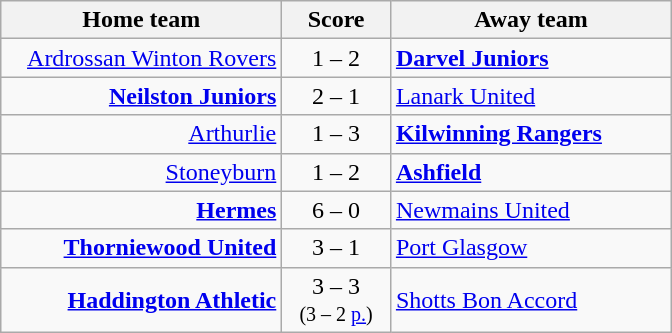<table border=0 cellpadding=4 cellspacing=0>
<tr>
<td valign="top"><br><table class="wikitable" style="border-collapse: collapse;">
<tr>
<th align="right" width="180">Home team</th>
<th align="center" width="65"> Score </th>
<th align="left" width="180">Away team</th>
</tr>
<tr>
<td style="text-align: right;"><a href='#'>Ardrossan Winton Rovers</a></td>
<td style="text-align: center;">1 – 2</td>
<td style="text-align: left;"><strong><a href='#'>Darvel Juniors</a></strong></td>
</tr>
<tr>
<td style="text-align: right;"><strong><a href='#'>Neilston Juniors</a></strong></td>
<td style="text-align: center;">2 – 1</td>
<td style="text-align: left;"><a href='#'>Lanark United</a></td>
</tr>
<tr>
<td style="text-align: right;"><a href='#'>Arthurlie</a></td>
<td style="text-align: center;">1 – 3</td>
<td style="text-align: left;"><strong><a href='#'>Kilwinning Rangers</a></strong></td>
</tr>
<tr>
<td style="text-align: right;"><a href='#'>Stoneyburn</a></td>
<td style="text-align: center;">1 – 2</td>
<td style="text-align: left;"><strong><a href='#'>Ashfield</a></strong></td>
</tr>
<tr>
<td style="text-align: right;"><strong><a href='#'>Hermes</a></strong></td>
<td style="text-align: center;">6 – 0</td>
<td style="text-align: left;"><a href='#'>Newmains United</a></td>
</tr>
<tr>
<td style="text-align: right;"><strong><a href='#'>Thorniewood United</a></strong></td>
<td style="text-align: center;">3 – 1</td>
<td style="text-align: left;"><a href='#'>Port Glasgow</a></td>
</tr>
<tr>
<td style="text-align: right;"><strong><a href='#'>Haddington Athletic</a></strong></td>
<td style="text-align: center;">3 – 3<br><small>(3 – 2 <a href='#'>p.</a>)</small></td>
<td style="text-align: left;"><a href='#'>Shotts Bon Accord</a></td>
</tr>
</table>
</td>
</tr>
</table>
